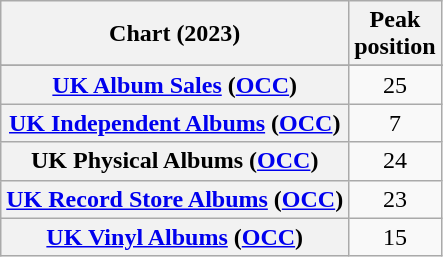<table class="wikitable sortable plainrowheaders" style="text-align:center">
<tr>
<th scope="col">Chart (2023)</th>
<th scope="col">Peak<br>position</th>
</tr>
<tr>
</tr>
<tr>
<th scope="row"><a href='#'>UK Album Sales</a> (<a href='#'>OCC</a>)</th>
<td>25</td>
</tr>
<tr>
<th scope="row"><a href='#'>UK Independent Albums</a> (<a href='#'>OCC</a>)</th>
<td>7</td>
</tr>
<tr>
<th scope="row">UK Physical Albums (<a href='#'>OCC</a>)</th>
<td>24</td>
</tr>
<tr>
<th scope="row"><a href='#'>UK Record Store Albums</a> (<a href='#'>OCC</a>)</th>
<td>23</td>
</tr>
<tr>
<th scope="row"><a href='#'>UK Vinyl Albums</a> (<a href='#'>OCC</a>)</th>
<td>15</td>
</tr>
</table>
